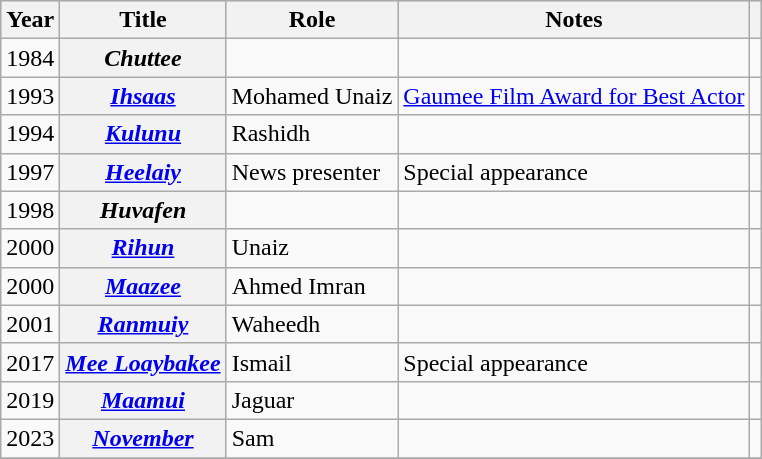<table class="wikitable sortable plainrowheaders">
<tr style="background:#ccc; text-align:center;">
<th scope="col">Year</th>
<th scope="col">Title</th>
<th scope="col">Role</th>
<th scope="col">Notes</th>
<th scope="col" class="unsortable"></th>
</tr>
<tr>
<td>1984</td>
<th scope="row"><em>Chuttee</em></th>
<td></td>
<td></td>
<td style="text-align: center;"></td>
</tr>
<tr>
<td>1993</td>
<th scope="row"><em><a href='#'>Ihsaas</a></em></th>
<td>Mohamed Unaiz</td>
<td><a href='#'>Gaumee Film Award for Best Actor</a></td>
<td style="text-align: center;"></td>
</tr>
<tr>
<td>1994</td>
<th scope="row"><em><a href='#'>Kulunu</a></em></th>
<td>Rashidh</td>
<td></td>
<td style="text-align: center;"></td>
</tr>
<tr>
<td>1997</td>
<th scope="row"><em><a href='#'>Heelaiy</a></em></th>
<td>News presenter</td>
<td>Special appearance</td>
<td style="text-align: center;"></td>
</tr>
<tr>
<td>1998</td>
<th scope="row"><em>Huvafen</em></th>
<td></td>
<td></td>
<td style="text-align: center;"></td>
</tr>
<tr>
<td>2000</td>
<th scope="row"><em><a href='#'>Rihun</a></em></th>
<td>Unaiz</td>
<td></td>
<td style="text-align: center;"></td>
</tr>
<tr>
<td>2000</td>
<th scope="row"><em><a href='#'>Maazee</a></em></th>
<td>Ahmed Imran</td>
<td></td>
<td style="text-align: center;"></td>
</tr>
<tr>
<td>2001</td>
<th scope="row"><em><a href='#'>Ranmuiy</a></em></th>
<td>Waheedh</td>
<td></td>
<td style="text-align: center;"></td>
</tr>
<tr>
<td>2017</td>
<th scope="row"><em><a href='#'>Mee Loaybakee</a></em></th>
<td>Ismail</td>
<td>Special appearance</td>
<td style="text-align: center;"></td>
</tr>
<tr>
<td>2019</td>
<th scope="row"><em><a href='#'>Maamui</a></em></th>
<td>Jaguar</td>
<td></td>
<td style="text-align: center;"></td>
</tr>
<tr>
<td>2023</td>
<th scope="row"><em><a href='#'>November</a></em></th>
<td>Sam</td>
<td></td>
<td style="text-align: center;"></td>
</tr>
<tr>
</tr>
</table>
